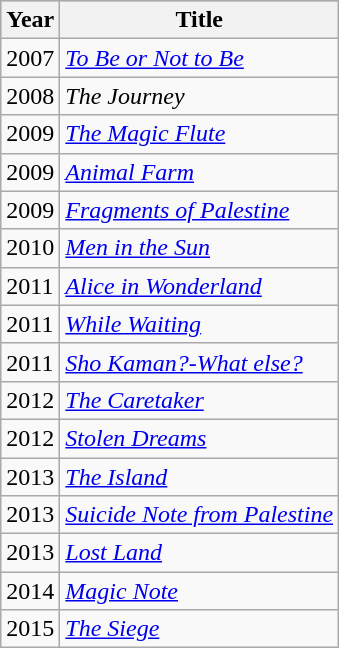<table class="wikitable">
<tr style="background:#b0c4de; text-align:center;">
<th>Year</th>
<th>Title</th>
</tr>
<tr>
<td>2007</td>
<td><em><a href='#'>To Be or Not to Be</a></em></td>
</tr>
<tr>
<td>2008</td>
<td><em>The Journey</em></td>
</tr>
<tr>
<td>2009</td>
<td><em><a href='#'>The Magic Flute</a></em></td>
</tr>
<tr>
<td>2009</td>
<td><em><a href='#'>Animal Farm</a></em></td>
</tr>
<tr>
<td>2009</td>
<td><em><a href='#'>Fragments of Palestine</a></em></td>
</tr>
<tr>
<td>2010</td>
<td><em><a href='#'>Men in the Sun</a></em></td>
</tr>
<tr>
<td>2011</td>
<td><em><a href='#'>Alice in Wonderland</a></em></td>
</tr>
<tr>
<td>2011</td>
<td><em><a href='#'>While Waiting</a></em></td>
</tr>
<tr>
<td>2011</td>
<td><em><a href='#'>Sho Kaman?-What else?</a></em></td>
</tr>
<tr>
<td>2012</td>
<td><em><a href='#'>The Caretaker</a></em></td>
</tr>
<tr>
<td>2012</td>
<td><em><a href='#'>Stolen Dreams</a></em></td>
</tr>
<tr>
<td>2013</td>
<td><em><a href='#'>The Island</a></em></td>
</tr>
<tr>
<td>2013</td>
<td><em><a href='#'>Suicide Note from Palestine</a></em></td>
</tr>
<tr>
<td>2013</td>
<td><em><a href='#'>Lost Land</a></em></td>
</tr>
<tr>
<td>2014</td>
<td><em><a href='#'>Magic Note</a></em></td>
</tr>
<tr>
<td>2015</td>
<td><em><a href='#'>The Siege</a></em></td>
</tr>
</table>
